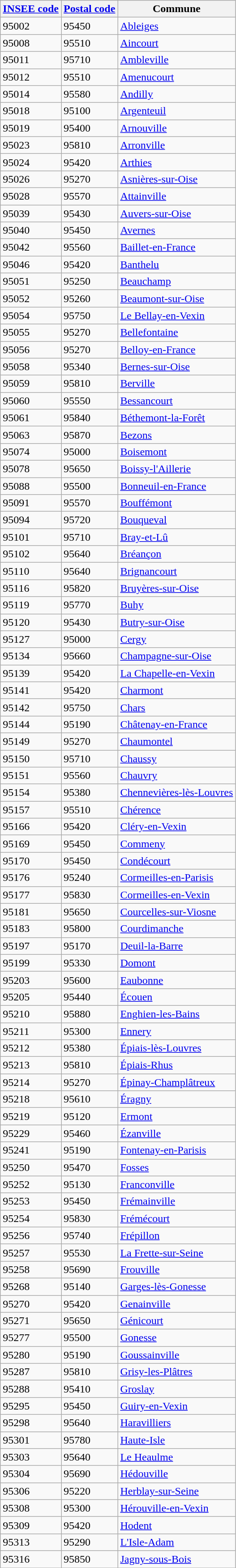<table class="wikitable sortable">
<tr>
<th><a href='#'>INSEE code</a></th>
<th><a href='#'>Postal code</a></th>
<th>Commune</th>
</tr>
<tr>
<td>95002</td>
<td>95450</td>
<td><a href='#'>Ableiges</a></td>
</tr>
<tr>
<td>95008</td>
<td>95510</td>
<td><a href='#'>Aincourt</a></td>
</tr>
<tr>
<td>95011</td>
<td>95710</td>
<td><a href='#'>Ambleville</a></td>
</tr>
<tr>
<td>95012</td>
<td>95510</td>
<td><a href='#'>Amenucourt</a></td>
</tr>
<tr>
<td>95014</td>
<td>95580</td>
<td><a href='#'>Andilly</a></td>
</tr>
<tr>
<td>95018</td>
<td>95100</td>
<td><a href='#'>Argenteuil</a></td>
</tr>
<tr>
<td>95019</td>
<td>95400</td>
<td><a href='#'>Arnouville</a></td>
</tr>
<tr>
<td>95023</td>
<td>95810</td>
<td><a href='#'>Arronville</a></td>
</tr>
<tr>
<td>95024</td>
<td>95420</td>
<td><a href='#'>Arthies</a></td>
</tr>
<tr>
<td>95026</td>
<td>95270</td>
<td><a href='#'>Asnières-sur-Oise</a></td>
</tr>
<tr>
<td>95028</td>
<td>95570</td>
<td><a href='#'>Attainville</a></td>
</tr>
<tr>
<td>95039</td>
<td>95430</td>
<td><a href='#'>Auvers-sur-Oise</a></td>
</tr>
<tr>
<td>95040</td>
<td>95450</td>
<td><a href='#'>Avernes</a></td>
</tr>
<tr>
<td>95042</td>
<td>95560</td>
<td><a href='#'>Baillet-en-France</a></td>
</tr>
<tr>
<td>95046</td>
<td>95420</td>
<td><a href='#'>Banthelu</a></td>
</tr>
<tr>
<td>95051</td>
<td>95250</td>
<td><a href='#'>Beauchamp</a></td>
</tr>
<tr>
<td>95052</td>
<td>95260</td>
<td><a href='#'>Beaumont-sur-Oise</a></td>
</tr>
<tr>
<td>95054</td>
<td>95750</td>
<td><a href='#'>Le Bellay-en-Vexin</a></td>
</tr>
<tr>
<td>95055</td>
<td>95270</td>
<td><a href='#'>Bellefontaine</a></td>
</tr>
<tr>
<td>95056</td>
<td>95270</td>
<td><a href='#'>Belloy-en-France</a></td>
</tr>
<tr>
<td>95058</td>
<td>95340</td>
<td><a href='#'>Bernes-sur-Oise</a></td>
</tr>
<tr>
<td>95059</td>
<td>95810</td>
<td><a href='#'>Berville</a></td>
</tr>
<tr>
<td>95060</td>
<td>95550</td>
<td><a href='#'>Bessancourt</a></td>
</tr>
<tr>
<td>95061</td>
<td>95840</td>
<td><a href='#'>Béthemont-la-Forêt</a></td>
</tr>
<tr>
<td>95063</td>
<td>95870</td>
<td><a href='#'>Bezons</a></td>
</tr>
<tr>
<td>95074</td>
<td>95000</td>
<td><a href='#'>Boisemont</a></td>
</tr>
<tr>
<td>95078</td>
<td>95650</td>
<td><a href='#'>Boissy-l'Aillerie</a></td>
</tr>
<tr>
<td>95088</td>
<td>95500</td>
<td><a href='#'>Bonneuil-en-France</a></td>
</tr>
<tr>
<td>95091</td>
<td>95570</td>
<td><a href='#'>Bouffémont</a></td>
</tr>
<tr>
<td>95094</td>
<td>95720</td>
<td><a href='#'>Bouqueval</a></td>
</tr>
<tr>
<td>95101</td>
<td>95710</td>
<td><a href='#'>Bray-et-Lû</a></td>
</tr>
<tr>
<td>95102</td>
<td>95640</td>
<td><a href='#'>Bréançon</a></td>
</tr>
<tr>
<td>95110</td>
<td>95640</td>
<td><a href='#'>Brignancourt</a></td>
</tr>
<tr>
<td>95116</td>
<td>95820</td>
<td><a href='#'>Bruyères-sur-Oise</a></td>
</tr>
<tr>
<td>95119</td>
<td>95770</td>
<td><a href='#'>Buhy</a></td>
</tr>
<tr>
<td>95120</td>
<td>95430</td>
<td><a href='#'>Butry-sur-Oise</a></td>
</tr>
<tr>
<td>95127</td>
<td>95000</td>
<td><a href='#'>Cergy</a></td>
</tr>
<tr>
<td>95134</td>
<td>95660</td>
<td><a href='#'>Champagne-sur-Oise</a></td>
</tr>
<tr>
<td>95139</td>
<td>95420</td>
<td><a href='#'>La Chapelle-en-Vexin</a></td>
</tr>
<tr>
<td>95141</td>
<td>95420</td>
<td><a href='#'>Charmont</a></td>
</tr>
<tr>
<td>95142</td>
<td>95750</td>
<td><a href='#'>Chars</a></td>
</tr>
<tr>
<td>95144</td>
<td>95190</td>
<td><a href='#'>Châtenay-en-France</a></td>
</tr>
<tr>
<td>95149</td>
<td>95270</td>
<td><a href='#'>Chaumontel</a></td>
</tr>
<tr>
<td>95150</td>
<td>95710</td>
<td><a href='#'>Chaussy</a></td>
</tr>
<tr>
<td>95151</td>
<td>95560</td>
<td><a href='#'>Chauvry</a></td>
</tr>
<tr>
<td>95154</td>
<td>95380</td>
<td><a href='#'>Chennevières-lès-Louvres</a></td>
</tr>
<tr>
<td>95157</td>
<td>95510</td>
<td><a href='#'>Chérence</a></td>
</tr>
<tr>
<td>95166</td>
<td>95420</td>
<td><a href='#'>Cléry-en-Vexin</a></td>
</tr>
<tr>
<td>95169</td>
<td>95450</td>
<td><a href='#'>Commeny</a></td>
</tr>
<tr>
<td>95170</td>
<td>95450</td>
<td><a href='#'>Condécourt</a></td>
</tr>
<tr>
<td>95176</td>
<td>95240</td>
<td><a href='#'>Cormeilles-en-Parisis</a></td>
</tr>
<tr>
<td>95177</td>
<td>95830</td>
<td><a href='#'>Cormeilles-en-Vexin</a></td>
</tr>
<tr>
<td>95181</td>
<td>95650</td>
<td><a href='#'>Courcelles-sur-Viosne</a></td>
</tr>
<tr>
<td>95183</td>
<td>95800</td>
<td><a href='#'>Courdimanche</a></td>
</tr>
<tr>
<td>95197</td>
<td>95170</td>
<td><a href='#'>Deuil-la-Barre</a></td>
</tr>
<tr>
<td>95199</td>
<td>95330</td>
<td><a href='#'>Domont</a></td>
</tr>
<tr>
<td>95203</td>
<td>95600</td>
<td><a href='#'>Eaubonne</a></td>
</tr>
<tr>
<td>95205</td>
<td>95440</td>
<td><a href='#'>Écouen</a></td>
</tr>
<tr>
<td>95210</td>
<td>95880</td>
<td><a href='#'>Enghien-les-Bains</a></td>
</tr>
<tr>
<td>95211</td>
<td>95300</td>
<td><a href='#'>Ennery</a></td>
</tr>
<tr>
<td>95212</td>
<td>95380</td>
<td><a href='#'>Épiais-lès-Louvres</a></td>
</tr>
<tr>
<td>95213</td>
<td>95810</td>
<td><a href='#'>Épiais-Rhus</a></td>
</tr>
<tr>
<td>95214</td>
<td>95270</td>
<td><a href='#'>Épinay-Champlâtreux</a></td>
</tr>
<tr>
<td>95218</td>
<td>95610</td>
<td><a href='#'>Éragny</a></td>
</tr>
<tr>
<td>95219</td>
<td>95120</td>
<td><a href='#'>Ermont</a></td>
</tr>
<tr>
<td>95229</td>
<td>95460</td>
<td><a href='#'>Ézanville</a></td>
</tr>
<tr>
<td>95241</td>
<td>95190</td>
<td><a href='#'>Fontenay-en-Parisis</a></td>
</tr>
<tr>
<td>95250</td>
<td>95470</td>
<td><a href='#'>Fosses</a></td>
</tr>
<tr>
<td>95252</td>
<td>95130</td>
<td><a href='#'>Franconville</a></td>
</tr>
<tr>
<td>95253</td>
<td>95450</td>
<td><a href='#'>Frémainville</a></td>
</tr>
<tr>
<td>95254</td>
<td>95830</td>
<td><a href='#'>Frémécourt</a></td>
</tr>
<tr>
<td>95256</td>
<td>95740</td>
<td><a href='#'>Frépillon</a></td>
</tr>
<tr>
<td>95257</td>
<td>95530</td>
<td><a href='#'>La Frette-sur-Seine</a></td>
</tr>
<tr>
<td>95258</td>
<td>95690</td>
<td><a href='#'>Frouville</a></td>
</tr>
<tr>
<td>95268</td>
<td>95140</td>
<td><a href='#'>Garges-lès-Gonesse</a></td>
</tr>
<tr>
<td>95270</td>
<td>95420</td>
<td><a href='#'>Genainville</a></td>
</tr>
<tr>
<td>95271</td>
<td>95650</td>
<td><a href='#'>Génicourt</a></td>
</tr>
<tr>
<td>95277</td>
<td>95500</td>
<td><a href='#'>Gonesse</a></td>
</tr>
<tr>
<td>95280</td>
<td>95190</td>
<td><a href='#'>Goussainville</a></td>
</tr>
<tr>
<td>95287</td>
<td>95810</td>
<td><a href='#'>Grisy-les-Plâtres</a></td>
</tr>
<tr>
<td>95288</td>
<td>95410</td>
<td><a href='#'>Groslay</a></td>
</tr>
<tr>
<td>95295</td>
<td>95450</td>
<td><a href='#'>Guiry-en-Vexin</a></td>
</tr>
<tr>
<td>95298</td>
<td>95640</td>
<td><a href='#'>Haravilliers</a></td>
</tr>
<tr>
<td>95301</td>
<td>95780</td>
<td><a href='#'>Haute-Isle</a></td>
</tr>
<tr>
<td>95303</td>
<td>95640</td>
<td><a href='#'>Le Heaulme</a></td>
</tr>
<tr>
<td>95304</td>
<td>95690</td>
<td><a href='#'>Hédouville</a></td>
</tr>
<tr>
<td>95306</td>
<td>95220</td>
<td><a href='#'>Herblay-sur-Seine</a></td>
</tr>
<tr>
<td>95308</td>
<td>95300</td>
<td><a href='#'>Hérouville-en-Vexin</a></td>
</tr>
<tr>
<td>95309</td>
<td>95420</td>
<td><a href='#'>Hodent</a></td>
</tr>
<tr>
<td>95313</td>
<td>95290</td>
<td><a href='#'>L'Isle-Adam</a></td>
</tr>
<tr>
<td>95316</td>
<td>95850</td>
<td><a href='#'>Jagny-sous-Bois</a></td>
</tr>
<tr>
</tr>
</table>
